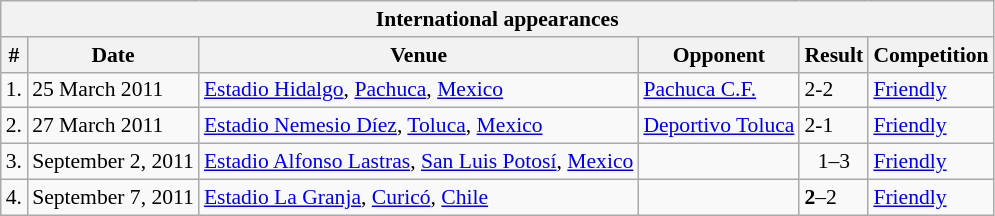<table class="wikitable collapsible collapsed" style="font-size:90%">
<tr>
<th colspan="7"><strong>International appearances</strong></th>
</tr>
<tr>
<th>#</th>
<th>Date</th>
<th>Venue</th>
<th>Opponent</th>
<th>Result</th>
<th>Competition</th>
</tr>
<tr>
<td>1.</td>
<td>25 March 2011</td>
<td><a href='#'>Estadio Hidalgo</a>, <a href='#'>Pachuca</a>, <a href='#'>Mexico</a></td>
<td> <a href='#'>Pachuca C.F.</a></td>
<td>2-2</td>
<td><a href='#'>Friendly</a></td>
</tr>
<tr>
<td>2.</td>
<td>27 March 2011</td>
<td><a href='#'>Estadio Nemesio Díez</a>, <a href='#'>Toluca</a>, <a href='#'>Mexico</a></td>
<td> <a href='#'>Deportivo Toluca</a></td>
<td>2-1</td>
<td><a href='#'>Friendly</a></td>
</tr>
<tr>
<td>3.</td>
<td>September 2, 2011</td>
<td><a href='#'>Estadio Alfonso Lastras</a>, <a href='#'>San Luis Potosí</a>, <a href='#'>Mexico</a></td>
<td></td>
<td align=center>1–3</td>
<td><a href='#'>Friendly</a></td>
</tr>
<tr>
<td>4.</td>
<td>September 7, 2011</td>
<td><a href='#'>Estadio La Granja</a>, <a href='#'>Curicó</a>, <a href='#'>Chile</a></td>
<td></td>
<td><strong>2</strong>–2</td>
<td><a href='#'>Friendly</a></td>
</tr>
</table>
